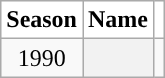<table class="wikitable sortable plainrowheaders" style="text-align:center">
<tr>
<th scope="col" style="background-color:#ffffff; border-top:#">Season</th>
<th scope="col" style="background-color:#ffffff; border-top:#">Name</th>
<th scope="col" class="unsortable" style="background-color:#ffffff; border-top:#"></th>
</tr>
<tr>
<td>1990</td>
<th scope="row" style="text-align:center"></th>
<td></td>
</tr>
</table>
